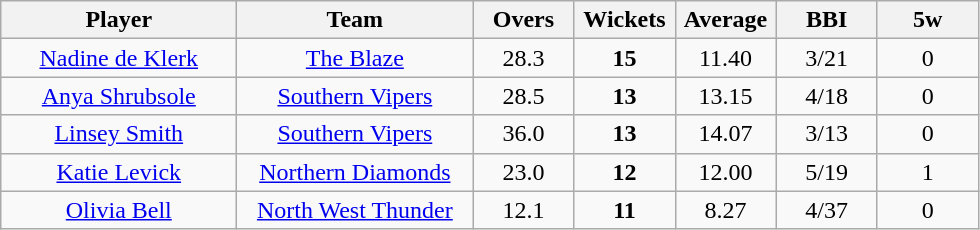<table class="wikitable" style="text-align:center">
<tr>
<th width=150>Player</th>
<th width=150>Team</th>
<th width=60>Overs</th>
<th width=60>Wickets</th>
<th width=60>Average</th>
<th width=60>BBI</th>
<th width=60>5w</th>
</tr>
<tr>
<td><a href='#'>Nadine de Klerk</a></td>
<td><a href='#'>The Blaze</a></td>
<td>28.3</td>
<td><strong>15</strong></td>
<td>11.40</td>
<td>3/21</td>
<td>0</td>
</tr>
<tr>
<td><a href='#'>Anya Shrubsole</a></td>
<td><a href='#'>Southern Vipers</a></td>
<td>28.5</td>
<td><strong>13</strong></td>
<td>13.15</td>
<td>4/18</td>
<td>0</td>
</tr>
<tr>
<td><a href='#'>Linsey Smith</a></td>
<td><a href='#'>Southern Vipers</a></td>
<td>36.0</td>
<td><strong>13</strong></td>
<td>14.07</td>
<td>3/13</td>
<td>0</td>
</tr>
<tr>
<td><a href='#'>Katie Levick</a></td>
<td><a href='#'>Northern Diamonds</a></td>
<td>23.0</td>
<td><strong>12</strong></td>
<td>12.00</td>
<td>5/19</td>
<td>1</td>
</tr>
<tr>
<td><a href='#'>Olivia Bell</a></td>
<td><a href='#'>North West Thunder</a></td>
<td>12.1</td>
<td><strong>11</strong></td>
<td>8.27</td>
<td>4/37</td>
<td>0</td>
</tr>
</table>
